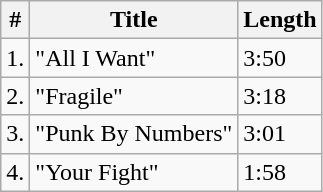<table class="wikitable">
<tr>
<th>#</th>
<th>Title</th>
<th>Length</th>
</tr>
<tr>
<td>1.</td>
<td>"All I Want"</td>
<td>3:50</td>
</tr>
<tr>
<td>2.</td>
<td>"Fragile"</td>
<td>3:18</td>
</tr>
<tr>
<td>3.</td>
<td>"Punk By Numbers"</td>
<td>3:01</td>
</tr>
<tr>
<td>4.</td>
<td>"Your Fight"</td>
<td>1:58</td>
</tr>
</table>
